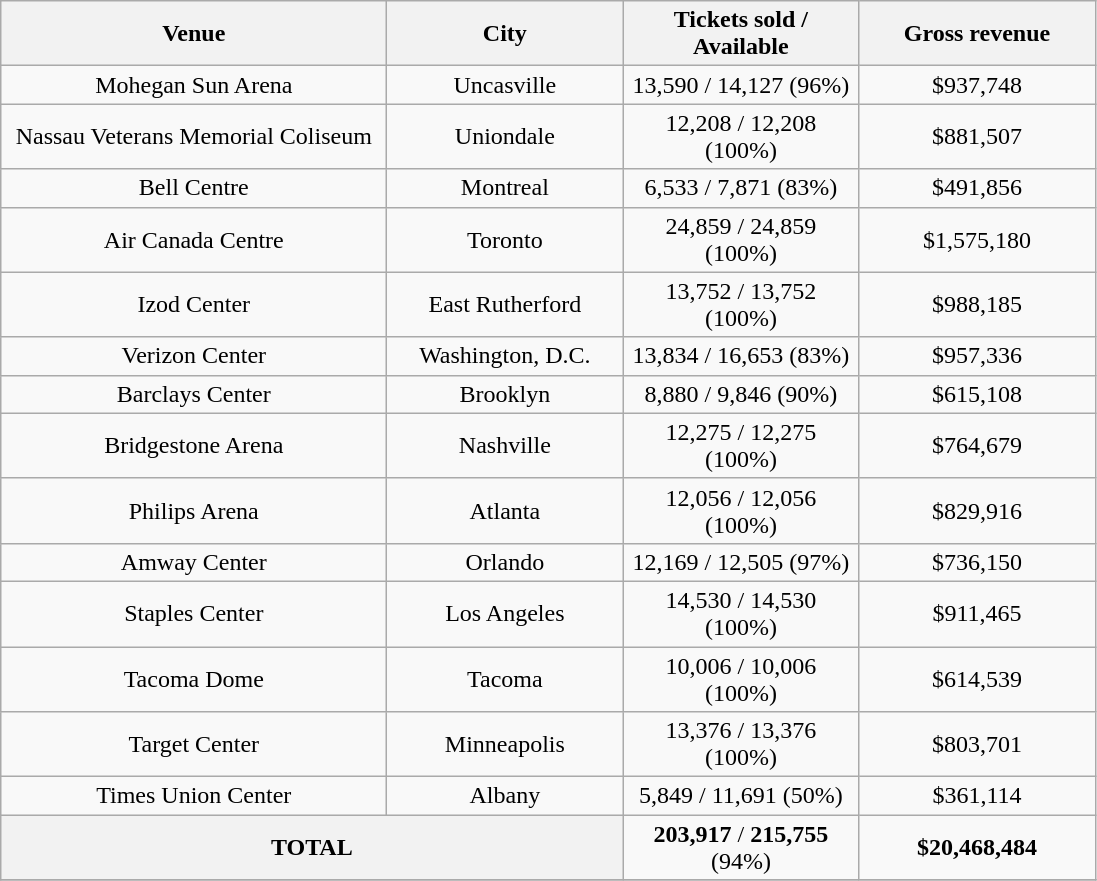<table class="wikitable" style="text-align:center">
<tr>
<th style="width:250px;">Venue</th>
<th style="width:150px;">City</th>
<th style="width:150px;">Tickets sold / Available</th>
<th style="width:150px;">Gross revenue</th>
</tr>
<tr>
<td>Mohegan Sun Arena</td>
<td>Uncasville</td>
<td>13,590 / 14,127 (96%)</td>
<td>$937,748</td>
</tr>
<tr>
<td>Nassau Veterans Memorial Coliseum</td>
<td>Uniondale</td>
<td>12,208 / 12,208 (100%)</td>
<td>$881,507</td>
</tr>
<tr>
<td>Bell Centre</td>
<td>Montreal</td>
<td>6,533 / 7,871 (83%)</td>
<td>$491,856</td>
</tr>
<tr>
<td>Air Canada Centre</td>
<td>Toronto</td>
<td>24,859 / 24,859 (100%)</td>
<td>$1,575,180</td>
</tr>
<tr>
<td>Izod Center</td>
<td>East Rutherford</td>
<td>13,752 / 13,752 (100%)</td>
<td>$988,185</td>
</tr>
<tr>
<td>Verizon Center</td>
<td>Washington, D.C.</td>
<td>13,834 / 16,653 (83%)</td>
<td>$957,336</td>
</tr>
<tr>
<td>Barclays Center</td>
<td>Brooklyn</td>
<td>8,880 / 9,846 (90%)</td>
<td>$615,108</td>
</tr>
<tr>
<td>Bridgestone Arena</td>
<td>Nashville</td>
<td>12,275 / 12,275 (100%)</td>
<td>$764,679</td>
</tr>
<tr>
<td>Philips Arena</td>
<td>Atlanta</td>
<td>12,056 / 12,056 (100%)</td>
<td>$829,916</td>
</tr>
<tr>
<td>Amway Center</td>
<td>Orlando</td>
<td>12,169 / 12,505 (97%)</td>
<td>$736,150</td>
</tr>
<tr>
<td>Staples Center</td>
<td>Los Angeles</td>
<td>14,530 / 14,530 (100%)</td>
<td>$911,465</td>
</tr>
<tr>
<td>Tacoma Dome</td>
<td>Tacoma</td>
<td>10,006 / 10,006 (100%)</td>
<td>$614,539</td>
</tr>
<tr>
<td>Target Center</td>
<td>Minneapolis</td>
<td>13,376 / 13,376 (100%)</td>
<td>$803,701</td>
</tr>
<tr>
<td>Times Union Center</td>
<td>Albany</td>
<td>5,849  / 11,691 (50%)</td>
<td>$361,114</td>
</tr>
<tr>
<th colspan="2">TOTAL</th>
<td><strong>203,917</strong> / <strong>215,755</strong> (94%)</td>
<td><strong>$20,468,484</strong></td>
</tr>
<tr>
</tr>
</table>
